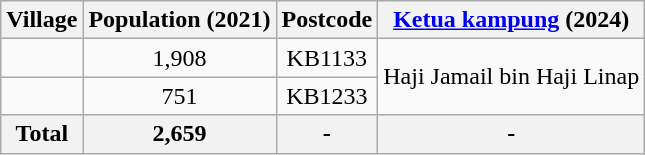<table class="wikitable">
<tr>
<th>Village</th>
<th>Population (2021)</th>
<th>Postcode</th>
<th><a href='#'>Ketua kampung</a> (2024)</th>
</tr>
<tr>
<td></td>
<td align="center">1,908</td>
<td align="center">KB1133</td>
<td rowspan="2">Haji Jamail bin Haji Linap</td>
</tr>
<tr>
<td></td>
<td align="center">751</td>
<td align="center">KB1233</td>
</tr>
<tr>
<th>Total</th>
<th>2,659</th>
<th>-</th>
<th>-</th>
</tr>
</table>
